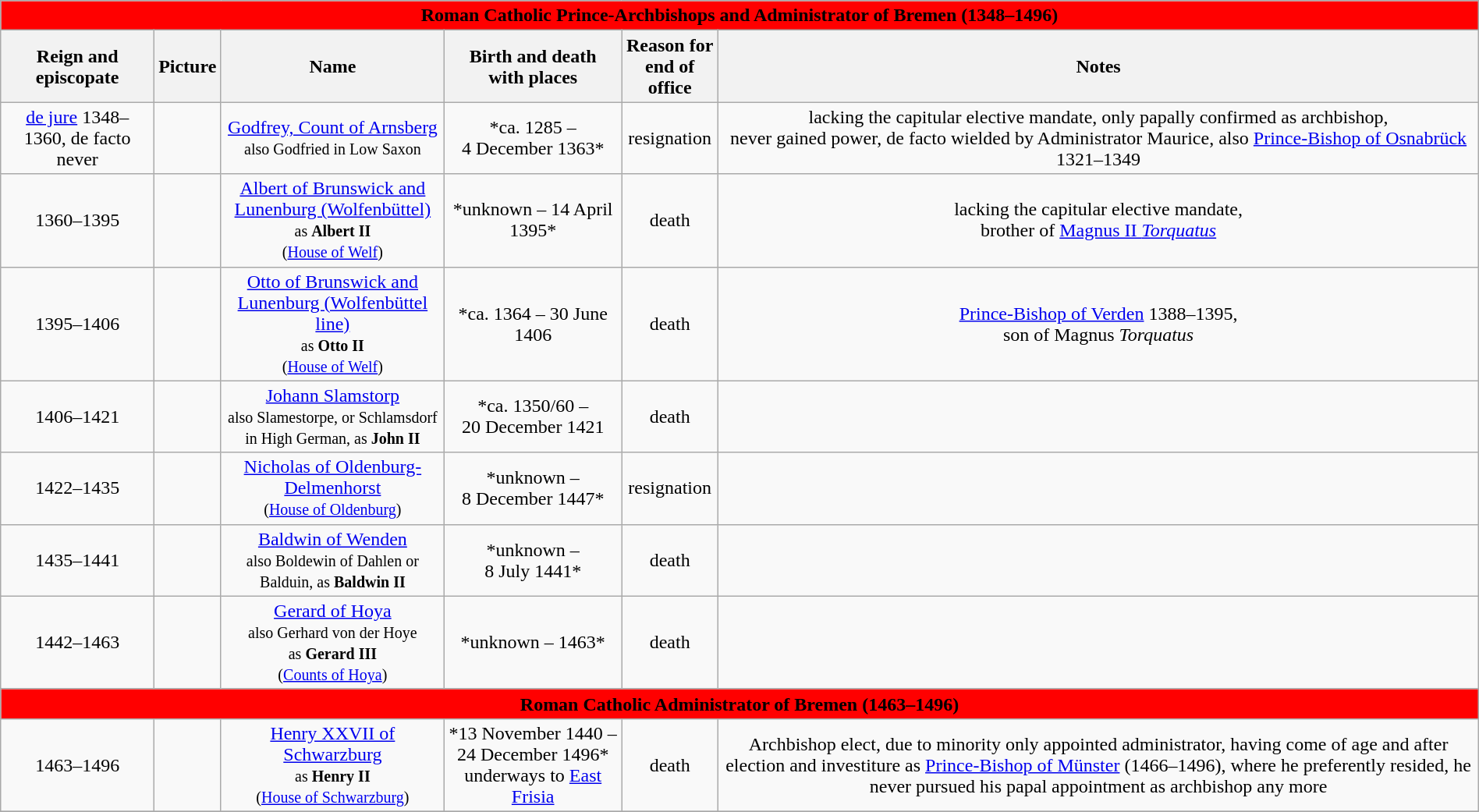<table width=100% class="wikitable">
<tr>
<td colspan="6" bgcolor=red align=center><strong><span>Roman Catholic Prince-Archbishops and Administrator of Bremen (1348–1496)</span></strong></td>
</tr>
<tr>
<th>Reign and episcopate</th>
<th>Picture</th>
<th>Name</th>
<th>Birth and death<br>with places</th>
<th>Reason for <br>end of office</th>
<th>Notes</th>
</tr>
<tr>
<td align=center><a href='#'>de jure</a> 1348–1360, de facto never</td>
<td align=center></td>
<td align="center"><a href='#'>Godfrey, Count of Arnsberg</a><br><small>also Godfried in Low Saxon</small></td>
<td align="center">*ca. 1285 – <br>4 December 1363*</td>
<td align="center">resignation</td>
<td align="center">lacking the capitular elective mandate, only papally confirmed as archbishop, <br>never gained power, de facto wielded by Administrator Maurice, also <a href='#'>Prince-Bishop of Osnabrück</a> 1321–1349</td>
</tr>
<tr>
<td align=center>1360–1395</td>
<td align=center></td>
<td align="center"><a href='#'>Albert of Brunswick and Lunenburg (Wolfenbüttel)</a><br><small>as <strong>Albert II</strong><br>(<a href='#'>House of Welf</a>)</small></td>
<td align="center">*unknown – 14 April 1395*</td>
<td align="center">death</td>
<td align="center">lacking the capitular elective mandate, <br>brother of <a href='#'>Magnus II <em>Torquatus</em></a></td>
</tr>
<tr>
<td align=center>1395–1406</td>
<td align=center></td>
<td align="center"><a href='#'>Otto of Brunswick and Lunenburg (Wolfenbüttel line)</a><br><small>as <strong>Otto II</strong><br>(<a href='#'>House of Welf</a>)</small></td>
<td align="center">*ca. 1364 – 30 June 1406</td>
<td align="center">death</td>
<td align="center"><a href='#'>Prince-Bishop of Verden</a> 1388–1395, <br>son of Magnus <em>Torquatus</em></td>
</tr>
<tr>
<td align=center>1406–1421</td>
<td align=center></td>
<td align="center"><a href='#'>Johann Slamstorp</a><br><small>also Slamestorpe, or Schlamsdorf in High German, as <strong>John II</strong></small></td>
<td align="center">*ca. 1350/60 – <br>20 December 1421</td>
<td align="center">death</td>
<td align="center"></td>
</tr>
<tr>
<td align=center>1422–1435</td>
<td align=center></td>
<td align="center"><a href='#'>Nicholas of Oldenburg-Delmenhorst</a><br><small>(<a href='#'>House of Oldenburg</a>)</small></td>
<td align="center">*unknown – <br>8 December 1447*</td>
<td align="center">resignation</td>
<td align="center"></td>
</tr>
<tr>
<td align=center>1435–1441</td>
<td align=center></td>
<td align="center"><a href='#'>Baldwin of Wenden</a><br><small>also Boldewin of Dahlen or Balduin, as <strong>Baldwin II</strong></small></td>
<td align="center">*unknown – <br>8 July 1441*</td>
<td align="center">death</td>
<td align="center"></td>
</tr>
<tr>
<td align=center>1442–1463</td>
<td align=center></td>
<td align="center"><a href='#'>Gerard of Hoya</a><br><small>also Gerhard von der Hoye<br>as <strong>Gerard III</strong><br>(<a href='#'>Counts of Hoya</a>)</small></td>
<td align="center">*unknown – 1463*</td>
<td align="center">death</td>
<td align="center"></td>
</tr>
<tr>
<td colspan="6" bgcolor=red align=center><strong><span>Roman Catholic Administrator of Bremen (1463–1496)</span></strong></td>
</tr>
<tr>
<td align=center>1463–1496</td>
<td align=center></td>
<td align="center"><a href='#'>Henry XXVII of Schwarzburg</a><br><small>as <strong>Henry II</strong><br>(<a href='#'>House of Schwarzburg</a>)</small></td>
<td align="center">*13 November 1440 – 24 December 1496* <br>underways to <a href='#'>East Frisia</a></td>
<td align="center">death</td>
<td align="center">Archbishop elect, due to minority only appointed administrator, having come of age and after election and investiture as <a href='#'>Prince-Bishop of Münster</a> (1466–1496), where he preferently resided, he never pursued his papal appointment as archbishop any more</td>
</tr>
<tr>
</tr>
</table>
